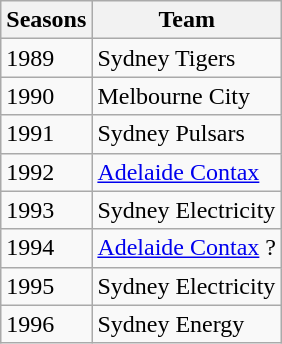<table class="wikitable collapsible">
<tr>
<th>Seasons</th>
<th>Team</th>
</tr>
<tr>
<td>1989</td>
<td>Sydney Tigers</td>
</tr>
<tr>
<td>1990</td>
<td>Melbourne City</td>
</tr>
<tr>
<td>1991</td>
<td>Sydney Pulsars</td>
</tr>
<tr>
<td>1992</td>
<td><a href='#'>Adelaide Contax</a></td>
</tr>
<tr>
<td>1993</td>
<td>Sydney Electricity</td>
</tr>
<tr>
<td>1994</td>
<td><a href='#'>Adelaide Contax</a> ?</td>
</tr>
<tr>
<td>1995</td>
<td>Sydney Electricity</td>
</tr>
<tr>
<td>1996</td>
<td>Sydney Energy</td>
</tr>
</table>
